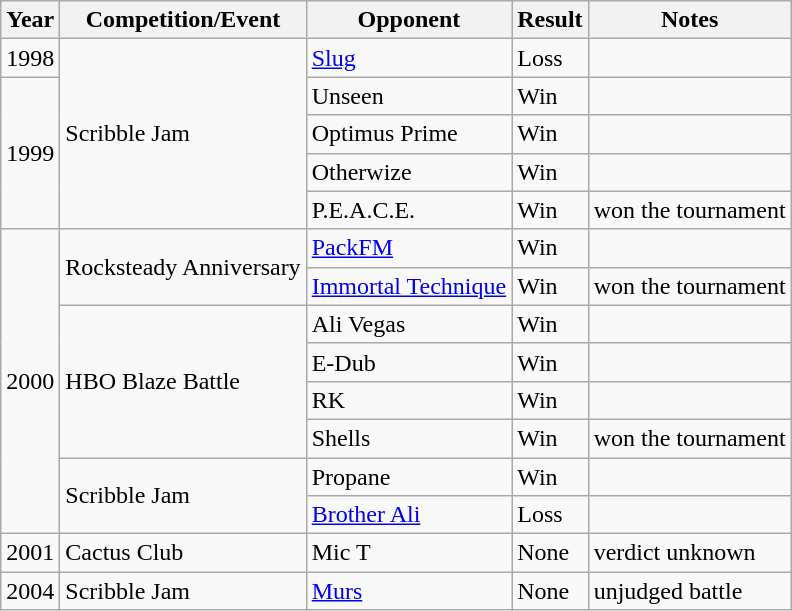<table class="wikitable">
<tr>
<th>Year</th>
<th>Competition/Event</th>
<th>Opponent</th>
<th>Result</th>
<th>Notes</th>
</tr>
<tr>
<td>1998</td>
<td rowspan=5>Scribble Jam</td>
<td><a href='#'>Slug</a></td>
<td>Loss</td>
<td></td>
</tr>
<tr>
<td rowspan=4>1999</td>
<td>Unseen</td>
<td>Win</td>
<td></td>
</tr>
<tr>
<td>Optimus Prime</td>
<td>Win</td>
<td></td>
</tr>
<tr>
<td>Otherwize</td>
<td>Win</td>
<td></td>
</tr>
<tr>
<td>P.E.A.C.E.</td>
<td>Win</td>
<td>won the tournament</td>
</tr>
<tr>
<td rowspan=8>2000</td>
<td rowspan=2>Rocksteady Anniversary</td>
<td><a href='#'>PackFM</a></td>
<td>Win</td>
<td></td>
</tr>
<tr>
<td><a href='#'>Immortal Technique</a></td>
<td>Win</td>
<td>won the tournament</td>
</tr>
<tr>
<td rowspan=4>HBO Blaze Battle</td>
<td>Ali Vegas</td>
<td>Win</td>
<td></td>
</tr>
<tr>
<td>E-Dub</td>
<td>Win</td>
<td></td>
</tr>
<tr>
<td>RK</td>
<td>Win</td>
<td></td>
</tr>
<tr>
<td>Shells</td>
<td>Win</td>
<td>won the tournament</td>
</tr>
<tr>
<td rowspan=2>Scribble Jam</td>
<td>Propane</td>
<td>Win</td>
<td></td>
</tr>
<tr>
<td><a href='#'>Brother Ali</a></td>
<td>Loss</td>
<td></td>
</tr>
<tr>
<td>2001</td>
<td>Cactus Club</td>
<td>Mic T</td>
<td>None</td>
<td>verdict unknown</td>
</tr>
<tr>
<td>2004</td>
<td>Scribble Jam</td>
<td><a href='#'>Murs</a></td>
<td>None</td>
<td>unjudged battle</td>
</tr>
</table>
